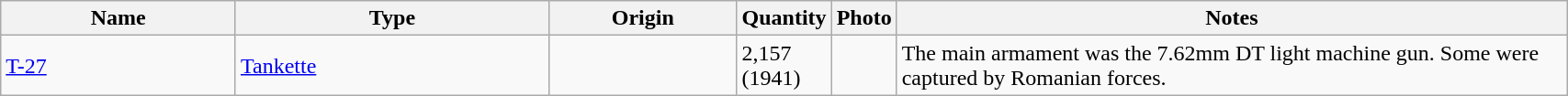<table class="wikitable" style="width:90%;">
<tr>
<th style="width:15%;">Name</th>
<th style="width:20%;">Type</th>
<th style="width:12%;">Origin</th>
<th style="width:6%;">Quantity</th>
<th>Photo</th>
<th>Notes</th>
</tr>
<tr>
<td><a href='#'>T-27</a></td>
<td><a href='#'>Tankette</a></td>
<td></td>
<td>2,157 (1941)</td>
<td></td>
<td>The main armament was the 7.62mm DT light machine gun. Some were captured by Romanian forces.</td>
</tr>
</table>
